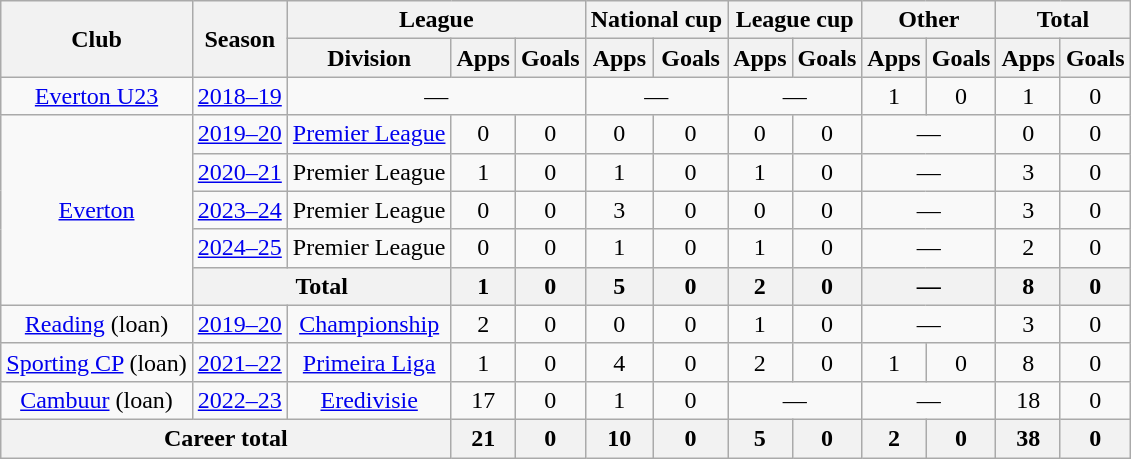<table class="wikitable" style="text-align: center">
<tr>
<th rowspan="2">Club</th>
<th rowspan="2">Season</th>
<th colspan="3">League</th>
<th colspan="2">National cup</th>
<th colspan="2">League cup</th>
<th colspan="2">Other</th>
<th colspan="2">Total</th>
</tr>
<tr>
<th>Division</th>
<th>Apps</th>
<th>Goals</th>
<th>Apps</th>
<th>Goals</th>
<th>Apps</th>
<th>Goals</th>
<th>Apps</th>
<th>Goals</th>
<th>Apps</th>
<th>Goals</th>
</tr>
<tr>
<td><a href='#'>Everton U23</a></td>
<td><a href='#'>2018–19</a></td>
<td colspan="3">—</td>
<td colspan="2">—</td>
<td colspan="2">—</td>
<td>1</td>
<td>0</td>
<td>1</td>
<td>0</td>
</tr>
<tr>
<td rowspan="5"><a href='#'>Everton</a></td>
<td><a href='#'>2019–20</a></td>
<td><a href='#'>Premier League</a></td>
<td>0</td>
<td>0</td>
<td>0</td>
<td>0</td>
<td>0</td>
<td>0</td>
<td colspan="2">—</td>
<td>0</td>
<td>0</td>
</tr>
<tr>
<td><a href='#'>2020–21</a></td>
<td>Premier League</td>
<td>1</td>
<td>0</td>
<td>1</td>
<td>0</td>
<td>1</td>
<td>0</td>
<td colspan="2">—</td>
<td>3</td>
<td>0</td>
</tr>
<tr>
<td><a href='#'>2023–24</a></td>
<td>Premier League</td>
<td>0</td>
<td>0</td>
<td>3</td>
<td>0</td>
<td>0</td>
<td>0</td>
<td colspan="2">—</td>
<td>3</td>
<td>0</td>
</tr>
<tr>
<td><a href='#'>2024–25</a></td>
<td>Premier League</td>
<td>0</td>
<td>0</td>
<td>1</td>
<td>0</td>
<td>1</td>
<td>0</td>
<td colspan="2">—</td>
<td>2</td>
<td>0</td>
</tr>
<tr>
<th colspan=2>Total</th>
<th>1</th>
<th>0</th>
<th>5</th>
<th>0</th>
<th>2</th>
<th>0</th>
<th colspan="2">—</th>
<th>8</th>
<th>0</th>
</tr>
<tr>
<td><a href='#'>Reading</a> (loan)</td>
<td><a href='#'>2019–20</a></td>
<td><a href='#'>Championship</a></td>
<td>2</td>
<td>0</td>
<td>0</td>
<td>0</td>
<td>1</td>
<td>0</td>
<td colspan="2">—</td>
<td>3</td>
<td>0</td>
</tr>
<tr>
<td><a href='#'>Sporting CP</a> (loan)</td>
<td><a href='#'>2021–22</a></td>
<td><a href='#'>Primeira Liga</a></td>
<td>1</td>
<td>0</td>
<td>4</td>
<td>0</td>
<td>2</td>
<td>0</td>
<td>1</td>
<td>0</td>
<td>8</td>
<td>0</td>
</tr>
<tr>
<td><a href='#'>Cambuur</a> (loan)</td>
<td><a href='#'>2022–23</a></td>
<td><a href='#'>Eredivisie</a></td>
<td>17</td>
<td>0</td>
<td>1</td>
<td>0</td>
<td colspan="2">—</td>
<td colspan="2">—</td>
<td>18</td>
<td>0</td>
</tr>
<tr>
<th colspan="3">Career total</th>
<th>21</th>
<th>0</th>
<th>10</th>
<th>0</th>
<th>5</th>
<th>0</th>
<th>2</th>
<th>0</th>
<th>38</th>
<th>0</th>
</tr>
</table>
